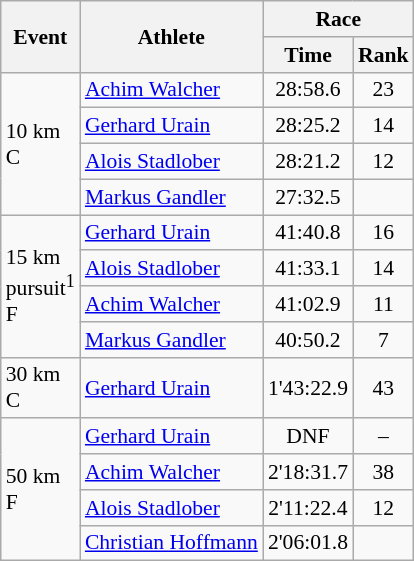<table class="wikitable" border="1" style="font-size:90%">
<tr>
<th rowspan=2>Event</th>
<th rowspan=2>Athlete</th>
<th colspan=2>Race</th>
</tr>
<tr>
<th>Time</th>
<th>Rank</th>
</tr>
<tr>
<td rowspan=4>10 km <br> C</td>
<td><a href='#'>Achim Walcher</a></td>
<td align=center>28:58.6</td>
<td align=center>23</td>
</tr>
<tr>
<td><a href='#'>Gerhard Urain</a></td>
<td align=center>28:25.2</td>
<td align=center>14</td>
</tr>
<tr>
<td><a href='#'>Alois Stadlober</a></td>
<td align=center>28:21.2</td>
<td align=center>12</td>
</tr>
<tr>
<td><a href='#'>Markus Gandler</a></td>
<td align=center>27:32.5</td>
<td align=center></td>
</tr>
<tr>
<td rowspan=4>15 km <br> pursuit<sup>1</sup> <br> F</td>
<td><a href='#'>Gerhard Urain</a></td>
<td align=center>41:40.8</td>
<td align=center>16</td>
</tr>
<tr>
<td><a href='#'>Alois Stadlober</a></td>
<td align=center>41:33.1</td>
<td align=center>14</td>
</tr>
<tr>
<td><a href='#'>Achim Walcher</a></td>
<td align=center>41:02.9</td>
<td align=center>11</td>
</tr>
<tr>
<td><a href='#'>Markus Gandler</a></td>
<td align=center>40:50.2</td>
<td align=center>7</td>
</tr>
<tr>
<td>30 km <br> C</td>
<td><a href='#'>Gerhard Urain</a></td>
<td align=center>1'43:22.9</td>
<td align=center>43</td>
</tr>
<tr>
<td rowspan=4>50 km <br> F</td>
<td><a href='#'>Gerhard Urain</a></td>
<td align=center>DNF</td>
<td align=center>–</td>
</tr>
<tr>
<td><a href='#'>Achim Walcher</a></td>
<td align=center>2'18:31.7</td>
<td align=center>38</td>
</tr>
<tr>
<td><a href='#'>Alois Stadlober</a></td>
<td align=center>2'11:22.4</td>
<td align=center>12</td>
</tr>
<tr>
<td><a href='#'>Christian Hoffmann</a></td>
<td align=center>2'06:01.8</td>
<td align=center></td>
</tr>
</table>
